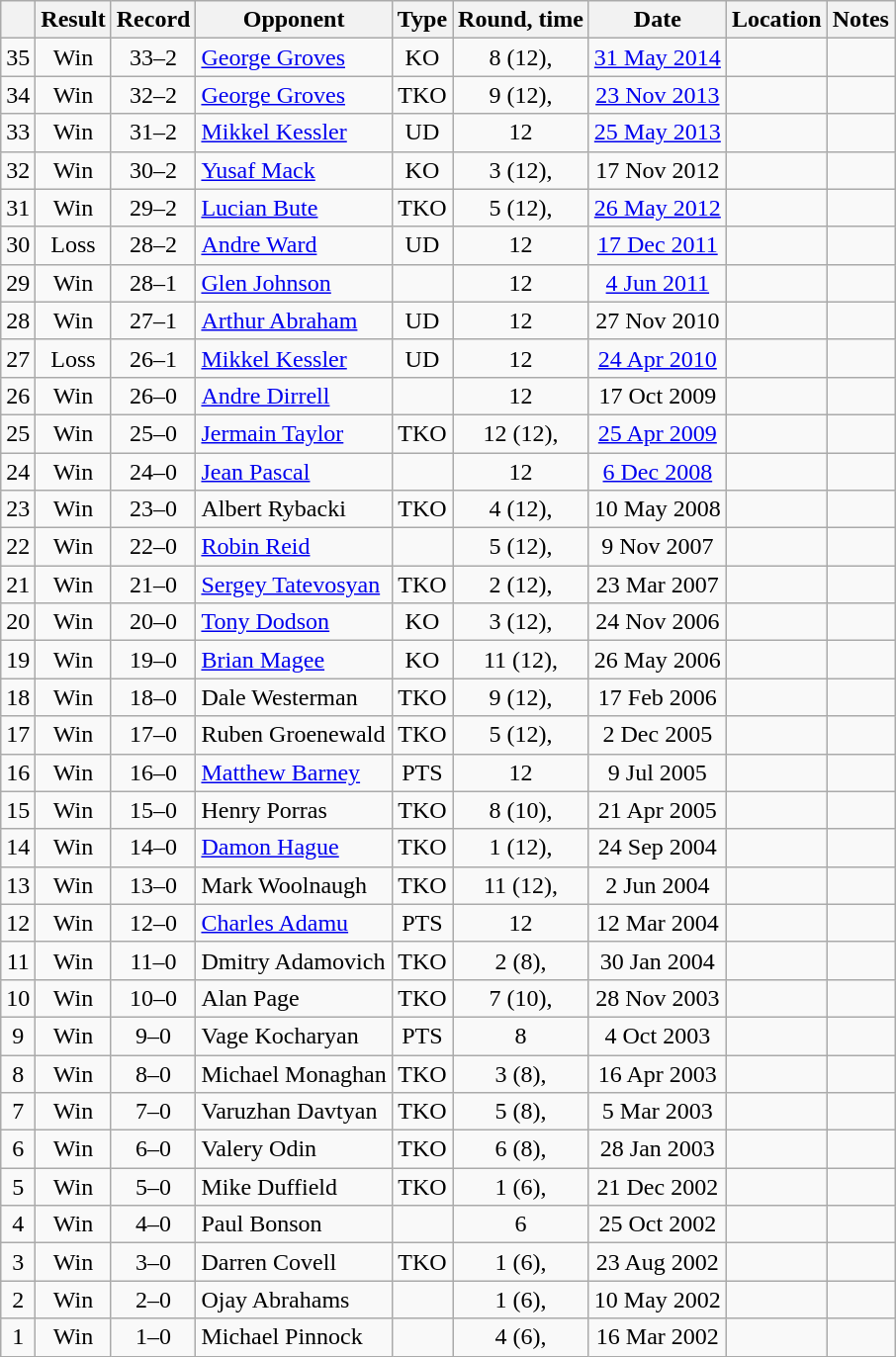<table class="wikitable" style="text-align:center">
<tr>
<th></th>
<th>Result</th>
<th>Record</th>
<th>Opponent</th>
<th>Type</th>
<th>Round, time</th>
<th>Date</th>
<th>Location</th>
<th>Notes</th>
</tr>
<tr>
<td>35</td>
<td>Win</td>
<td>33–2</td>
<td style="text-align:left;"><a href='#'>George Groves</a></td>
<td>KO</td>
<td>8 (12), </td>
<td><a href='#'>31 May 2014</a></td>
<td style="text-align:left;"></td>
<td style="text-align:left;"></td>
</tr>
<tr>
<td>34</td>
<td>Win</td>
<td>32–2</td>
<td style="text-align:left;"><a href='#'>George Groves</a></td>
<td>TKO</td>
<td>9 (12), </td>
<td><a href='#'>23 Nov 2013</a></td>
<td style="text-align:left;"></td>
<td style="text-align:left;"></td>
</tr>
<tr>
<td>33</td>
<td>Win</td>
<td>31–2</td>
<td style="text-align:left;"><a href='#'>Mikkel Kessler</a></td>
<td>UD</td>
<td>12</td>
<td><a href='#'>25 May 2013</a></td>
<td style="text-align:left;"></td>
<td style="text-align:left;"></td>
</tr>
<tr>
<td>32</td>
<td>Win</td>
<td>30–2</td>
<td style="text-align:left;"><a href='#'>Yusaf Mack</a></td>
<td>KO</td>
<td>3 (12), </td>
<td>17 Nov 2012</td>
<td style="text-align:left;"></td>
<td style="text-align:left;"></td>
</tr>
<tr>
<td>31</td>
<td>Win</td>
<td>29–2</td>
<td style="text-align:left;"><a href='#'>Lucian Bute</a></td>
<td>TKO</td>
<td>5 (12), </td>
<td><a href='#'>26 May 2012</a></td>
<td style="text-align:left;"></td>
<td style="text-align:left;"></td>
</tr>
<tr>
<td>30</td>
<td>Loss</td>
<td>28–2</td>
<td style="text-align:left;"><a href='#'>Andre Ward</a></td>
<td>UD</td>
<td>12</td>
<td><a href='#'>17 Dec 2011</a></td>
<td style="text-align:left;"></td>
<td style="text-align:left;"></td>
</tr>
<tr>
<td>29</td>
<td>Win</td>
<td>28–1</td>
<td style="text-align:left;"><a href='#'>Glen Johnson</a></td>
<td></td>
<td>12</td>
<td><a href='#'>4 Jun 2011</a></td>
<td style="text-align:left;"></td>
<td style="text-align:left;"></td>
</tr>
<tr>
<td>28</td>
<td>Win</td>
<td>27–1</td>
<td style="text-align:left;"><a href='#'>Arthur Abraham</a></td>
<td>UD</td>
<td>12</td>
<td>27 Nov 2010</td>
<td style="text-align:left;"></td>
<td style="text-align:left;"></td>
</tr>
<tr>
<td>27</td>
<td>Loss</td>
<td>26–1</td>
<td style="text-align:left;"><a href='#'>Mikkel Kessler</a></td>
<td>UD</td>
<td>12</td>
<td><a href='#'>24 Apr 2010</a></td>
<td style="text-align:left;"></td>
<td style="text-align:left;"></td>
</tr>
<tr>
<td>26</td>
<td>Win</td>
<td>26–0</td>
<td style="text-align:left;"><a href='#'>Andre Dirrell</a></td>
<td></td>
<td>12</td>
<td>17 Oct 2009</td>
<td style="text-align:left;"></td>
<td style="text-align:left;"></td>
</tr>
<tr>
<td>25</td>
<td>Win</td>
<td>25–0</td>
<td style="text-align:left;"><a href='#'>Jermain Taylor</a></td>
<td>TKO</td>
<td>12 (12), </td>
<td><a href='#'>25 Apr 2009</a></td>
<td style="text-align:left;"></td>
<td style="text-align:left;"></td>
</tr>
<tr>
<td>24</td>
<td>Win</td>
<td>24–0</td>
<td style="text-align:left;"><a href='#'>Jean Pascal</a></td>
<td></td>
<td>12</td>
<td><a href='#'>6 Dec 2008</a></td>
<td style="text-align:left;"></td>
<td style="text-align:left;"></td>
</tr>
<tr>
<td>23</td>
<td>Win</td>
<td>23–0</td>
<td style="text-align:left;">Albert Rybacki</td>
<td>TKO</td>
<td>4 (12), </td>
<td>10 May 2008</td>
<td style="text-align:left;"></td>
<td></td>
</tr>
<tr>
<td>22</td>
<td>Win</td>
<td>22–0</td>
<td style="text-align:left;"><a href='#'>Robin Reid</a></td>
<td></td>
<td>5 (12), </td>
<td>9 Nov 2007</td>
<td style="text-align:left;"></td>
<td style="text-align:left;"></td>
</tr>
<tr>
<td>21</td>
<td>Win</td>
<td>21–0</td>
<td style="text-align:left;"><a href='#'>Sergey Tatevosyan</a></td>
<td>TKO</td>
<td>2 (12), </td>
<td>23 Mar 2007</td>
<td style="text-align:left;"></td>
<td></td>
</tr>
<tr>
<td>20</td>
<td>Win</td>
<td>20–0</td>
<td style="text-align:left;"><a href='#'>Tony Dodson</a></td>
<td>KO</td>
<td>3 (12), </td>
<td>24 Nov 2006</td>
<td style="text-align:left;"></td>
<td style="text-align:left;"></td>
</tr>
<tr>
<td>19</td>
<td>Win</td>
<td>19–0</td>
<td style="text-align:left;"><a href='#'>Brian Magee</a></td>
<td>KO</td>
<td>11 (12), </td>
<td>26 May 2006</td>
<td style="text-align:left;"></td>
<td style="text-align:left;"></td>
</tr>
<tr>
<td>18</td>
<td>Win</td>
<td>18–0</td>
<td style="text-align:left;">Dale Westerman</td>
<td>TKO</td>
<td>9 (12), </td>
<td>17 Feb 2006</td>
<td style="text-align:left;"></td>
<td style="text-align:left;"></td>
</tr>
<tr>
<td>17</td>
<td>Win</td>
<td>17–0</td>
<td style="text-align:left;">Ruben Groenewald</td>
<td>TKO</td>
<td>5 (12), </td>
<td>2 Dec 2005</td>
<td style="text-align:left;"></td>
<td style="text-align:left;"></td>
</tr>
<tr>
<td>16</td>
<td>Win</td>
<td>16–0</td>
<td style="text-align:left;"><a href='#'>Matthew Barney</a></td>
<td>PTS</td>
<td>12</td>
<td>9 Jul 2005</td>
<td style="text-align:left;"></td>
<td style="text-align:left;"></td>
</tr>
<tr>
<td>15</td>
<td>Win</td>
<td>15–0</td>
<td style="text-align:left;">Henry Porras</td>
<td>TKO</td>
<td>8 (10), </td>
<td>21 Apr 2005</td>
<td style="text-align:left;"></td>
<td></td>
</tr>
<tr>
<td>14</td>
<td>Win</td>
<td>14–0</td>
<td style="text-align:left;"><a href='#'>Damon Hague</a></td>
<td>TKO</td>
<td>1 (12), </td>
<td>24 Sep 2004</td>
<td style="text-align:left;"></td>
<td style="text-align:left;"></td>
</tr>
<tr>
<td>13</td>
<td>Win</td>
<td>13–0</td>
<td style="text-align:left;">Mark Woolnaugh</td>
<td>TKO</td>
<td>11 (12), </td>
<td>2 Jun 2004</td>
<td style="text-align:left;"></td>
<td style="text-align:left;"></td>
</tr>
<tr>
<td>12</td>
<td>Win</td>
<td>12–0</td>
<td style="text-align:left;"><a href='#'>Charles Adamu</a></td>
<td>PTS</td>
<td>12</td>
<td>12 Mar 2004</td>
<td style="text-align:left;"></td>
<td style="text-align:left;"></td>
</tr>
<tr>
<td>11</td>
<td>Win</td>
<td>11–0</td>
<td style="text-align:left;">Dmitry Adamovich</td>
<td>TKO</td>
<td>2 (8), </td>
<td>30 Jan 2004</td>
<td style="text-align:left;"></td>
<td></td>
</tr>
<tr>
<td>10</td>
<td>Win</td>
<td>10–0</td>
<td style="text-align:left;">Alan Page</td>
<td>TKO</td>
<td>7 (10), </td>
<td>28 Nov 2003</td>
<td style="text-align:left;"></td>
<td style="text-align:left;"></td>
</tr>
<tr>
<td>9</td>
<td>Win</td>
<td>9–0</td>
<td style="text-align:left;">Vage Kocharyan</td>
<td>PTS</td>
<td>8</td>
<td>4 Oct 2003</td>
<td style="text-align:left;"></td>
<td></td>
</tr>
<tr>
<td>8</td>
<td>Win</td>
<td>8–0</td>
<td style="text-align:left;">Michael Monaghan</td>
<td>TKO</td>
<td>3 (8), </td>
<td>16 Apr 2003</td>
<td style="text-align:left;"></td>
<td></td>
</tr>
<tr>
<td>7</td>
<td>Win</td>
<td>7–0</td>
<td style="text-align:left;">Varuzhan Davtyan</td>
<td>TKO</td>
<td>5 (8), </td>
<td>5 Mar 2003</td>
<td style="text-align:left;"></td>
<td></td>
</tr>
<tr>
<td>6</td>
<td>Win</td>
<td>6–0</td>
<td style="text-align:left;">Valery Odin</td>
<td>TKO</td>
<td>6 (8), </td>
<td>28 Jan 2003</td>
<td style="text-align:left;"></td>
<td></td>
</tr>
<tr>
<td>5</td>
<td>Win</td>
<td>5–0</td>
<td style="text-align:left;">Mike Duffield</td>
<td>TKO</td>
<td>1 (6), </td>
<td>21 Dec 2002</td>
<td style="text-align:left;"></td>
<td></td>
</tr>
<tr>
<td>4</td>
<td>Win</td>
<td>4–0</td>
<td style="text-align:left;">Paul Bonson</td>
<td></td>
<td>6</td>
<td>25 Oct 2002</td>
<td style="text-align:left;"></td>
<td></td>
</tr>
<tr>
<td>3</td>
<td>Win</td>
<td>3–0</td>
<td style="text-align:left;">Darren Covell</td>
<td>TKO</td>
<td>1 (6), </td>
<td>23 Aug 2002</td>
<td style="text-align:left;"></td>
<td></td>
</tr>
<tr>
<td>2</td>
<td>Win</td>
<td>2–0</td>
<td style="text-align:left;">Ojay Abrahams</td>
<td></td>
<td>1 (6), </td>
<td>10 May 2002</td>
<td style="text-align:left;"></td>
<td></td>
</tr>
<tr>
<td>1</td>
<td>Win</td>
<td>1–0</td>
<td style="text-align:left;">Michael Pinnock</td>
<td></td>
<td>4 (6), </td>
<td>16 Mar 2002</td>
<td style="text-align:left;"></td>
<td></td>
</tr>
</table>
